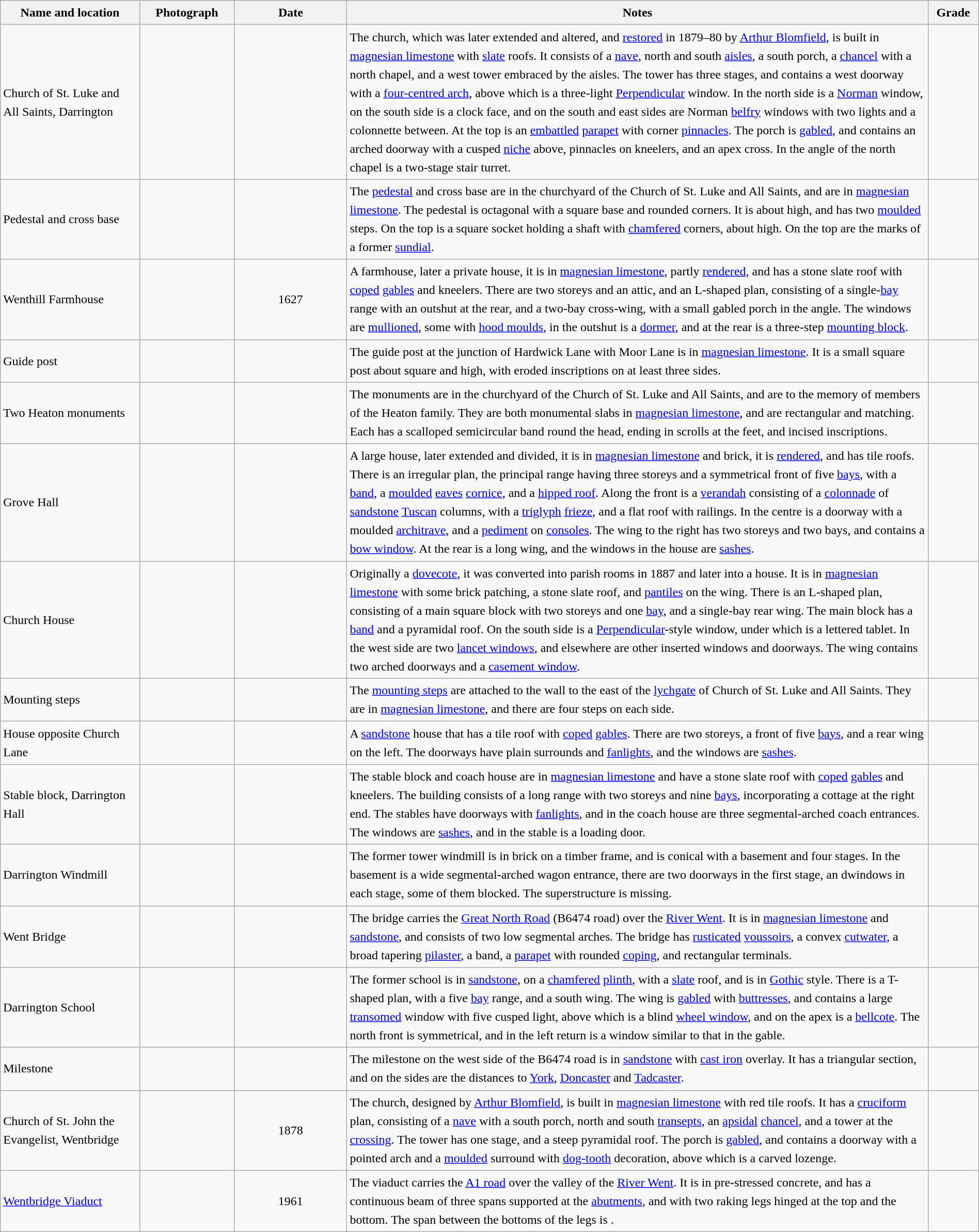<table class="wikitable sortable plainrowheaders" style="width:100%; border:0; text-align:left; line-height:150%;">
<tr>
<th scope="col"  style="width:150px">Name and location</th>
<th scope="col"  style="width:100px" class="unsortable">Photograph</th>
<th scope="col"  style="width:120px">Date</th>
<th scope="col"  style="width:650px" class="unsortable">Notes</th>
<th scope="col"  style="width:50px">Grade</th>
</tr>
<tr>
<td>Church of St. Luke and All Saints, Darrington<br><small></small></td>
<td></td>
<td align="center"></td>
<td>The church, which was later extended and altered, and <a href='#'>restored</a> in 1879–80 by <a href='#'>Arthur Blomfield</a>, is built in <a href='#'>magnesian limestone</a> with <a href='#'>slate</a> roofs. It consists of a <a href='#'>nave</a>, north and south <a href='#'>aisles</a>, a south porch, a <a href='#'>chancel</a> with a north chapel, and a west tower embraced by the aisles.  The tower has three stages, and contains a west doorway with a <a href='#'>four-centred arch</a>, above which is a three-light <a href='#'>Perpendicular</a> window.  In the north side is a <a href='#'>Norman</a> window, on the south side is a clock face, and on the south and east sides are Norman <a href='#'>belfry</a> windows with two lights and a colonnette between.  At the top is an <a href='#'>embattled</a> <a href='#'>parapet</a> with corner <a href='#'>pinnacles</a>.  The porch is <a href='#'>gabled</a>, and contains an arched doorway with a cusped <a href='#'>niche</a> above, pinnacles on kneelers, and an apex cross.  In the angle of the north chapel is a two-stage stair turret.</td>
<td align="center" ></td>
</tr>
<tr>
<td>Pedestal and cross base<br><small></small></td>
<td></td>
<td align="center"></td>
<td>The <a href='#'>pedestal</a> and cross base are in the churchyard of the Church of St. Luke and All Saints, and are in <a href='#'>magnesian limestone</a>.  The pedestal is octagonal with a square base and rounded corners.  It is about  high, and has two <a href='#'>moulded</a> steps.  On the top is a square socket holding a shaft with <a href='#'>chamfered</a> corners, about  high.  On the top are the marks of a former <a href='#'>sundial</a>.</td>
<td align="center" ></td>
</tr>
<tr>
<td>Wenthill Farmhouse<br><small></small></td>
<td></td>
<td align="center">1627</td>
<td>A farmhouse, later a private house, it is in <a href='#'>magnesian limestone</a>, partly <a href='#'>rendered</a>, and has a stone slate roof with <a href='#'>coped</a> <a href='#'>gables</a> and kneelers.  There are two storeys and an attic, and an L-shaped plan, consisting of a single-<a href='#'>bay</a> range with an outshut at the rear, and a two-bay cross-wing, with a small gabled porch in the angle.  The windows are <a href='#'>mullioned</a>, some with <a href='#'>hood moulds</a>, in the outshut is a <a href='#'>dormer</a>, and at the rear is a three-step <a href='#'>mounting block</a>.</td>
<td align="center" ></td>
</tr>
<tr>
<td>Guide post<br><small></small></td>
<td></td>
<td align="center"></td>
<td>The guide post at the junction of Hardwick Lane with Moor Lane is in <a href='#'>magnesian limestone</a>.  It is a small square post about  square and  high, with eroded inscriptions on at least three sides.</td>
<td align="center" ></td>
</tr>
<tr>
<td>Two Heaton monuments<br><small></small></td>
<td></td>
<td align="center"></td>
<td>The monuments are in the churchyard of the Church of St. Luke and All Saints, and are to the memory of members of the Heaton family. They are both monumental slabs in <a href='#'>magnesian limestone</a>, and are rectangular and matching.  Each has a scalloped semicircular band round the head, ending in scrolls at the feet, and incised inscriptions.</td>
<td align="center" ></td>
</tr>
<tr>
<td>Grove Hall<br><small></small></td>
<td></td>
<td align="center"></td>
<td>A large house, later extended and divided, it is in <a href='#'>magnesian limestone</a> and brick, it is <a href='#'>rendered</a>, and has tile roofs.  There is an irregular plan, the principal range having three storeys and a symmetrical front of five <a href='#'>bays</a>, with a <a href='#'>band</a>, a <a href='#'>moulded</a> <a href='#'>eaves</a> <a href='#'>cornice</a>, and a <a href='#'>hipped roof</a>.  Along the front is a <a href='#'>verandah</a> consisting of a <a href='#'>colonnade</a> of <a href='#'>sandstone</a> <a href='#'>Tuscan</a> columns, with a <a href='#'>triglyph</a> <a href='#'>frieze</a>, and a flat roof with railings.  In the centre is a doorway with a moulded <a href='#'>architrave</a>, and a <a href='#'>pediment</a> on <a href='#'>consoles</a>.  The wing to the right has two storeys and two bays, and contains a <a href='#'>bow window</a>.  At the rear is a long wing, and the windows in the house are <a href='#'>sashes</a>.</td>
<td align="center" ></td>
</tr>
<tr>
<td>Church House<br><small></small></td>
<td></td>
<td align="center"></td>
<td>Originally a <a href='#'>dovecote</a>, it was converted into parish rooms in 1887 and later into a house.  It is in <a href='#'>magnesian limestone</a> with some brick patching, a stone slate roof, and <a href='#'>pantiles</a> on the wing.  There is an L-shaped plan, consisting of a main square block with two storeys and one <a href='#'>bay</a>, and a single-bay rear wing.  The main block has a <a href='#'>band</a> and a pyramidal roof.  On the south side is a <a href='#'>Perpendicular</a>-style window, under which is a lettered tablet.  In the west side are two <a href='#'>lancet windows</a>, and elsewhere are other inserted windows and doorways.  The wing contains two arched doorways and a <a href='#'>casement window</a>.</td>
<td align="center" ></td>
</tr>
<tr>
<td>Mounting steps<br><small></small></td>
<td></td>
<td align="center"></td>
<td>The <a href='#'>mounting steps</a> are attached to the wall to the east of the <a href='#'>lychgate</a> of Church of St. Luke and All Saints.  They are in <a href='#'>magnesian limestone</a>, and there are four steps on each side.</td>
<td align="center" ></td>
</tr>
<tr>
<td>House opposite Church Lane<br><small></small></td>
<td></td>
<td align="center"></td>
<td>A <a href='#'>sandstone</a> house that has a tile roof with <a href='#'>coped</a> <a href='#'>gables</a>.  There are two storeys, a front of five <a href='#'>bays</a>, and a rear wing on the left.  The doorways have plain surrounds and <a href='#'>fanlights</a>, and the windows are <a href='#'>sashes</a>.</td>
<td align="center" ></td>
</tr>
<tr>
<td>Stable block, Darrington Hall<br><small></small></td>
<td></td>
<td align="center"></td>
<td>The stable block and coach house are in <a href='#'>magnesian limestone</a> and have a stone slate roof with <a href='#'>coped</a> <a href='#'>gables</a> and kneelers.  The building consists of a long range with two storeys and nine <a href='#'>bays</a>, incorporating a cottage at the right end.  The stables have doorways with <a href='#'>fanlights</a>, and in the coach house are three segmental-arched coach entrances.  The windows are <a href='#'>sashes</a>, and in the stable is a loading door.</td>
<td align="center" ></td>
</tr>
<tr>
<td>Darrington Windmill<br><small></small></td>
<td></td>
<td align="center"></td>
<td>The former tower windmill is in brick on a timber frame, and is conical with a basement and four stages.  In the basement is a wide segmental-arched wagon entrance, there are two doorways in the first stage, an dwindows in each stage, some of them blocked.  The superstructure is missing.</td>
<td align="center" ></td>
</tr>
<tr>
<td>Went Bridge<br><small></small></td>
<td></td>
<td align="center"></td>
<td>The bridge carries the <a href='#'>Great North Road</a> (B6474 road) over the <a href='#'>River Went</a>.  It is in <a href='#'>magnesian limestone</a> and <a href='#'>sandstone</a>, and consists of two low segmental arches.  The bridge has <a href='#'>rusticated</a> <a href='#'>voussoirs</a>, a convex <a href='#'>cutwater</a>, a broad tapering <a href='#'>pilaster</a>, a band, a <a href='#'>parapet</a> with rounded <a href='#'>coping</a>, and rectangular terminals.</td>
<td align="center" ></td>
</tr>
<tr>
<td>Darrington School<br><small></small></td>
<td></td>
<td align="center"></td>
<td>The former school is in <a href='#'>sandstone</a>, on a <a href='#'>chamfered</a> <a href='#'>plinth</a>, with a <a href='#'>slate</a> roof, and is in <a href='#'>Gothic</a> style.  There is a T-shaped plan, with a five <a href='#'>bay</a> range, and a south wing.  The wing is <a href='#'>gabled</a> with <a href='#'>buttresses</a>, and contains a large <a href='#'>transomed</a> window with five cusped light, above which is a blind <a href='#'>wheel window</a>, and on the apex is a <a href='#'>bellcote</a>.  The north front is symmetrical, and in the left return is a window similar to that in the gable.</td>
<td align="center" ></td>
</tr>
<tr>
<td>Milestone<br><small></small></td>
<td></td>
<td align="center"></td>
<td>The milestone on the west side of the B6474 road is in <a href='#'>sandstone</a> with <a href='#'>cast iron</a> overlay.  It has a triangular section, and on the sides are the distances to <a href='#'>York</a>, <a href='#'>Doncaster</a> and <a href='#'>Tadcaster</a>.</td>
<td align="center" ></td>
</tr>
<tr>
<td>Church of St. John the Evangelist, Wentbridge<br><small></small></td>
<td></td>
<td align="center">1878</td>
<td>The church, designed by <a href='#'>Arthur Blomfield</a>, is built in <a href='#'>magnesian limestone</a> with red tile roofs.  It has a <a href='#'>cruciform</a> plan, consisting of a <a href='#'>nave</a> with a south porch, north and south <a href='#'>transepts</a>, an <a href='#'>apsidal</a> <a href='#'>chancel</a>, and a tower at the <a href='#'>crossing</a>.  The tower has one stage, and a steep pyramidal roof.  The porch is <a href='#'>gabled</a>, and contains a doorway with a pointed arch and a <a href='#'>moulded</a> surround with <a href='#'>dog-tooth</a> decoration, above which is a carved lozenge.</td>
<td align="center" ></td>
</tr>
<tr>
<td><a href='#'>Wentbridge Viaduct</a><br><small></small></td>
<td></td>
<td align="center">1961</td>
<td>The viaduct carries the <a href='#'>A1 road</a> over the valley of the <a href='#'>River Went</a>.  It is in pre-stressed concrete, and has a continuous beam of three spans supported at the <a href='#'>abutments</a>, and with two raking legs hinged at the top and the bottom.  The span between the bottoms of the legs is .</td>
<td align="center" ></td>
</tr>
<tr>
</tr>
</table>
